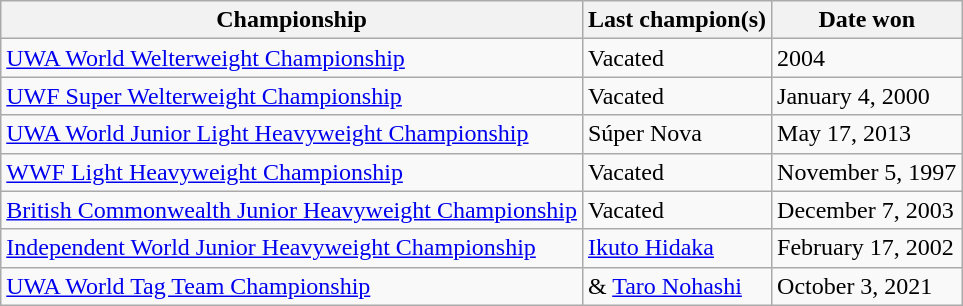<table class="wikitable">
<tr>
<th>Championship</th>
<th>Last champion(s)</th>
<th>Date won</th>
</tr>
<tr>
<td><a href='#'>UWA World Welterweight Championship</a></td>
<td>Vacated</td>
<td>2004</td>
</tr>
<tr>
<td><a href='#'>UWF Super Welterweight Championship</a></td>
<td>Vacated</td>
<td>January 4, 2000</td>
</tr>
<tr>
<td><a href='#'>UWA World Junior Light Heavyweight Championship</a></td>
<td>Súper Nova</td>
<td>May 17, 2013</td>
</tr>
<tr>
<td><a href='#'>WWF Light Heavyweight Championship</a></td>
<td>Vacated</td>
<td>November 5, 1997</td>
</tr>
<tr>
<td><a href='#'>British Commonwealth Junior Heavyweight Championship</a></td>
<td>Vacated</td>
<td>December 7, 2003</td>
</tr>
<tr>
<td><a href='#'>Independent World Junior Heavyweight Championship</a></td>
<td><a href='#'>Ikuto Hidaka</a></td>
<td>February 17, 2002</td>
</tr>
<tr>
<td><a href='#'>UWA World Tag Team Championship</a></td>
<td> & <a href='#'>Taro Nohashi</a></td>
<td>October 3, 2021</td>
</tr>
</table>
